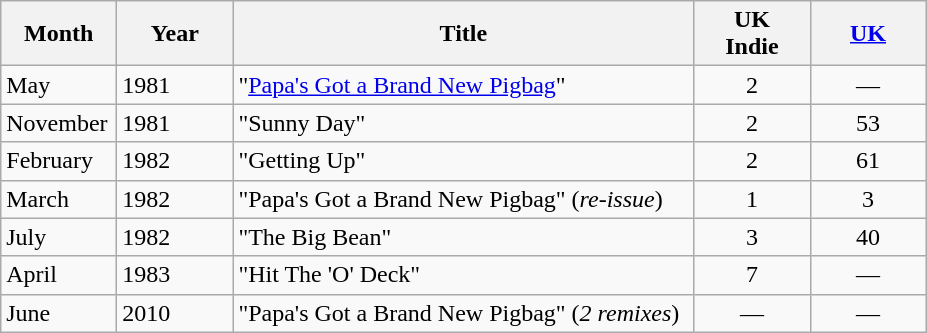<table class="wikitable">
<tr>
<th width="70">Month</th>
<th width="70">Year</th>
<th width="300">Title</th>
<th width="70">UK<br>Indie</th>
<th width="70"><a href='#'>UK</a></th>
</tr>
<tr>
<td>May</td>
<td>1981</td>
<td>"<a href='#'>Papa's Got a Brand New Pigbag</a>"</td>
<td style="text-align:center;">2</td>
<td style="text-align:center;">—</td>
</tr>
<tr>
<td>November</td>
<td>1981</td>
<td>"Sunny Day"</td>
<td style="text-align:center;">2</td>
<td style="text-align:center;">53</td>
</tr>
<tr>
<td>February</td>
<td>1982</td>
<td>"Getting Up"</td>
<td style="text-align:center;">2</td>
<td style="text-align:center;">61</td>
</tr>
<tr>
<td>March</td>
<td>1982</td>
<td>"Papa's Got a Brand New Pigbag" (<em>re-issue</em>)</td>
<td style="text-align:center;">1</td>
<td style="text-align:center;">3</td>
</tr>
<tr>
<td>July</td>
<td>1982</td>
<td>"The Big Bean"</td>
<td style="text-align:center;">3</td>
<td style="text-align:center;">40</td>
</tr>
<tr>
<td>April</td>
<td>1983</td>
<td>"Hit The 'O' Deck"</td>
<td style="text-align:center;">7</td>
<td style="text-align:center;">—</td>
</tr>
<tr>
<td>June</td>
<td>2010</td>
<td>"Papa's Got a Brand New Pigbag" (<em>2 remixes</em>)</td>
<td style="text-align:center;">—</td>
<td style="text-align:center;">—</td>
</tr>
</table>
